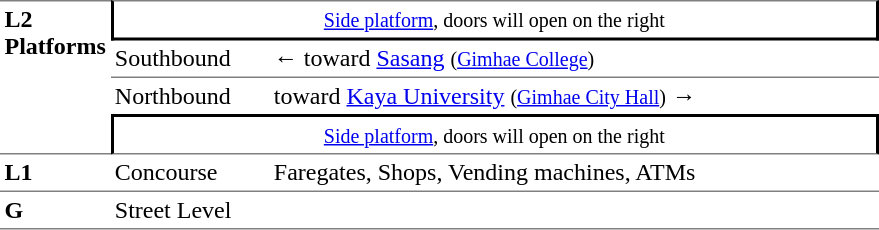<table table border=0 cellspacing=0 cellpadding=3>
<tr>
<td style="border-top:solid 1px gray;border-bottom:solid 1px gray;" rowspan=4 valign=top><strong>L2<br>Platforms</strong></td>
<td style="border-top:solid 1px gray;border-right:solid 2px black;border-left:solid 2px black;border-bottom:solid 2px black;text-align:center;" colspan=2><small><a href='#'>Side platform</a>, doors will open on the right</small></td>
</tr>
<tr>
<td style="border-bottom:solid 1px gray;">Southbound</td>
<td style="border-bottom:solid 1px gray;">←  toward <a href='#'>Sasang</a> <small>(<a href='#'>Gimhae College</a>)</small></td>
</tr>
<tr>
<td>Northbound</td>
<td>  toward <a href='#'>Kaya University</a> <small>(<a href='#'>Gimhae City Hall</a>)</small> →</td>
</tr>
<tr>
<td style="border-top:solid 2px black;border-right:solid 2px black;border-left:solid 2px black;border-bottom:solid 1px gray;text-align:center;" colspan=2><small><a href='#'>Side platform</a>, doors will open on the right</small></td>
</tr>
<tr>
<td style="border-bottom:solid 1px gray;" width=50 valign=top><strong>L1</strong></td>
<td style="border-bottom:solid 1px gray;" width=100 valign=top>Concourse</td>
<td style="border-bottom:solid 1px gray;" width=400 valign=top>Faregates, Shops, Vending machines, ATMs</td>
</tr>
<tr>
<td style="border-bottom:solid 1px gray;" width=50 valign=top><strong>G</strong></td>
<td style="border-bottom:solid 1px gray;" width=100 valign=top>Street Level</td>
<td style="border-bottom:solid 1px gray;" width=400 valign=top></td>
</tr>
</table>
